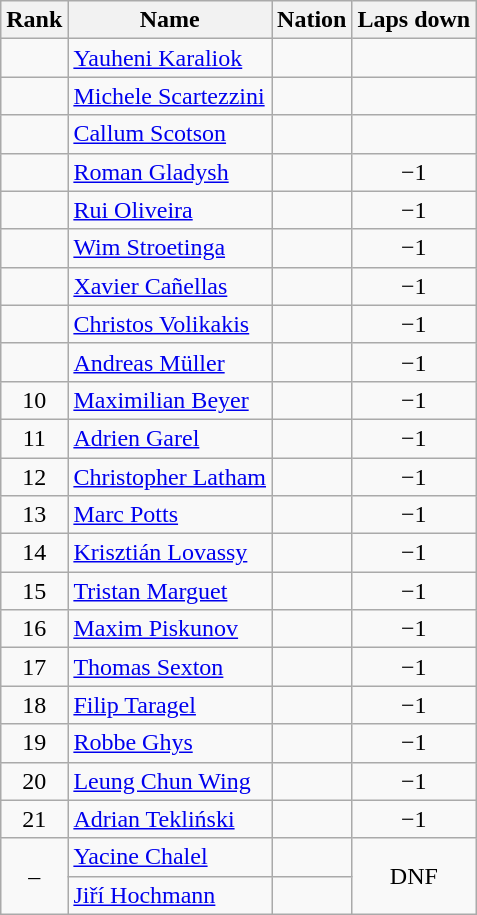<table class="wikitable sortable" style="text-align:center">
<tr>
<th>Rank</th>
<th>Name</th>
<th>Nation</th>
<th>Laps down</th>
</tr>
<tr>
<td></td>
<td align="left"><a href='#'>Yauheni Karaliok</a></td>
<td align="left"></td>
<td></td>
</tr>
<tr>
<td></td>
<td align="left"><a href='#'>Michele Scartezzini</a></td>
<td align="left"></td>
<td></td>
</tr>
<tr>
<td></td>
<td align="left"><a href='#'>Callum Scotson</a></td>
<td align="left"></td>
<td></td>
</tr>
<tr>
<td></td>
<td align="left"><a href='#'>Roman Gladysh</a></td>
<td align="left"></td>
<td>−1</td>
</tr>
<tr>
<td></td>
<td align="left"><a href='#'>Rui Oliveira</a></td>
<td align="left"></td>
<td>−1</td>
</tr>
<tr>
<td></td>
<td align="left"><a href='#'>Wim Stroetinga</a></td>
<td align="left"></td>
<td>−1</td>
</tr>
<tr>
<td></td>
<td align="left"><a href='#'>Xavier Cañellas</a></td>
<td align="left"></td>
<td>−1</td>
</tr>
<tr>
<td></td>
<td align="left"><a href='#'>Christos Volikakis</a></td>
<td align="left"></td>
<td>−1</td>
</tr>
<tr>
<td></td>
<td align="left"><a href='#'>Andreas Müller</a></td>
<td align="left"></td>
<td>−1</td>
</tr>
<tr>
<td>10</td>
<td align="left"><a href='#'>Maximilian Beyer</a></td>
<td align="left"></td>
<td>−1</td>
</tr>
<tr>
<td>11</td>
<td align="left"><a href='#'>Adrien Garel</a></td>
<td align="left"></td>
<td>−1</td>
</tr>
<tr>
<td>12</td>
<td align="left"><a href='#'>Christopher Latham</a></td>
<td align="left"></td>
<td>−1</td>
</tr>
<tr>
<td>13</td>
<td align="left"><a href='#'>Marc Potts</a></td>
<td align="left"></td>
<td>−1</td>
</tr>
<tr>
<td>14</td>
<td align="left"><a href='#'>Krisztián Lovassy</a></td>
<td align="left"></td>
<td>−1</td>
</tr>
<tr>
<td>15</td>
<td align="left"><a href='#'>Tristan Marguet</a></td>
<td align="left"></td>
<td>−1</td>
</tr>
<tr>
<td>16</td>
<td align="left"><a href='#'>Maxim Piskunov</a></td>
<td align="left"></td>
<td>−1</td>
</tr>
<tr>
<td>17</td>
<td align="left"><a href='#'>Thomas Sexton</a></td>
<td align="left"></td>
<td>−1</td>
</tr>
<tr>
<td>18</td>
<td align="left"><a href='#'>Filip Taragel</a></td>
<td align="left"></td>
<td>−1</td>
</tr>
<tr>
<td>19</td>
<td align="left"><a href='#'>Robbe Ghys</a></td>
<td align="left"></td>
<td>−1</td>
</tr>
<tr>
<td>20</td>
<td align="left"><a href='#'>Leung Chun Wing</a></td>
<td align="left"></td>
<td>−1</td>
</tr>
<tr>
<td>21</td>
<td align="left"><a href='#'>Adrian Tekliński</a></td>
<td align="left"></td>
<td>−1</td>
</tr>
<tr>
<td rowspan="2">–</td>
<td align="left"><a href='#'>Yacine Chalel</a></td>
<td align="left"></td>
<td colspan="2" rowspan="2">DNF</td>
</tr>
<tr>
<td align="left"><a href='#'>Jiří Hochmann</a></td>
<td align="left"></td>
</tr>
</table>
